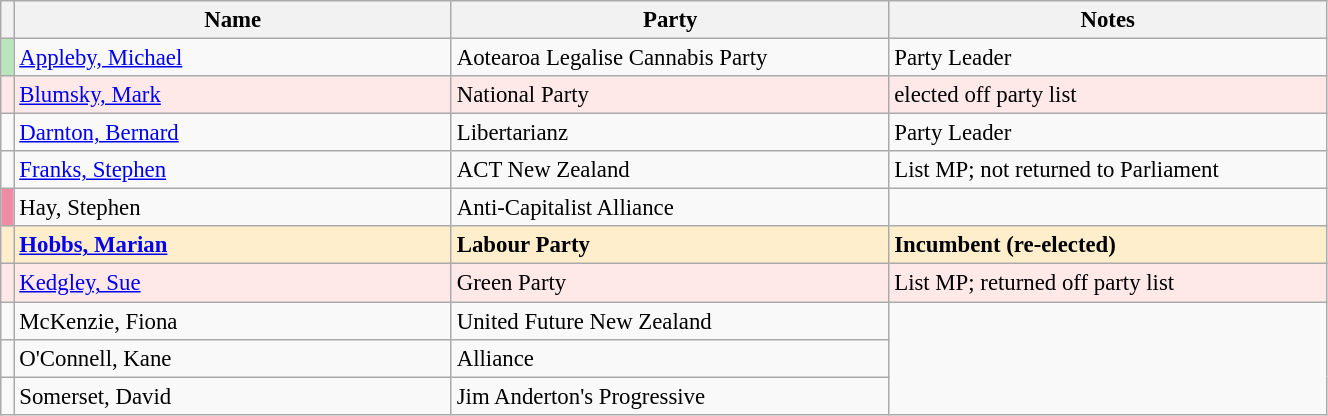<table class="wikitable" width="70%" style="font-size:95%;">
<tr>
<th width=1%></th>
<th width=33%>Name</th>
<th width=33%>Party</th>
<th width=33%>Notes</th>
</tr>
<tr -->
<td bgcolor=#b8e4be></td>
<td><a href='#'>Appleby, Michael</a></td>
<td>Aotearoa Legalise Cannabis Party</td>
<td>Party Leader</td>
</tr>
<tr ---- bgcolor=#FFE8E8>
<td bgcolor=></td>
<td><a href='#'>Blumsky, Mark</a></td>
<td>National Party</td>
<td>elected off party list</td>
</tr>
<tr -->
<td bgcolor=></td>
<td><a href='#'>Darnton, Bernard</a></td>
<td>Libertarianz</td>
<td>Party Leader</td>
</tr>
<tr -->
<td bgcolor=></td>
<td><a href='#'>Franks, Stephen</a></td>
<td>ACT New Zealand</td>
<td>List MP; not returned to Parliament</td>
</tr>
<tr -->
<td bgcolor=#f08ca6></td>
<td>Hay, Stephen</td>
<td>Anti-Capitalist Alliance</td>
</tr>
<tr ---- bgcolor=#FFEECC>
<td bgcolor=></td>
<td><strong><a href='#'>Hobbs, Marian</a></strong></td>
<td><strong>Labour Party</strong></td>
<td><strong>Incumbent (re-elected)</strong></td>
</tr>
<tr ---- bgcolor=#FFE8E8>
<td bgcolor=></td>
<td><a href='#'>Kedgley, Sue</a></td>
<td>Green Party</td>
<td>List MP; returned off party list</td>
</tr>
<tr -->
<td bgcolor=></td>
<td>McKenzie, Fiona</td>
<td>United Future New Zealand</td>
</tr>
<tr -->
<td bgcolor=></td>
<td>O'Connell, Kane</td>
<td>Alliance</td>
</tr>
<tr -->
<td bgcolor=></td>
<td>Somerset, David</td>
<td>Jim Anderton's Progressive</td>
</tr>
</table>
